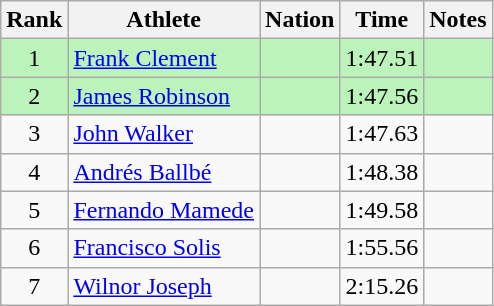<table class="wikitable sortable" style="text-align:center">
<tr>
<th>Rank</th>
<th>Athlete</th>
<th>Nation</th>
<th>Time</th>
<th>Notes</th>
</tr>
<tr style="background:#bbf3bb;">
<td>1</td>
<td align=left><a href='#'>Frank Clement</a></td>
<td align=left></td>
<td>1:47.51</td>
<td></td>
</tr>
<tr style="background:#bbf3bb;">
<td>2</td>
<td align=left><a href='#'>James Robinson</a></td>
<td align=left></td>
<td>1:47.56</td>
<td></td>
</tr>
<tr>
<td>3</td>
<td align=left><a href='#'>John Walker</a></td>
<td align=left></td>
<td>1:47.63</td>
<td></td>
</tr>
<tr>
<td>4</td>
<td align=left><a href='#'>Andrés Ballbé</a></td>
<td align=left></td>
<td>1:48.38</td>
<td></td>
</tr>
<tr>
<td>5</td>
<td align=left><a href='#'>Fernando Mamede</a></td>
<td align=left></td>
<td>1:49.58</td>
<td></td>
</tr>
<tr>
<td>6</td>
<td align=left><a href='#'>Francisco Solis</a></td>
<td align=left></td>
<td>1:55.56</td>
<td></td>
</tr>
<tr>
<td>7</td>
<td align=left><a href='#'>Wilnor Joseph</a></td>
<td align=left></td>
<td>2:15.26</td>
<td></td>
</tr>
</table>
